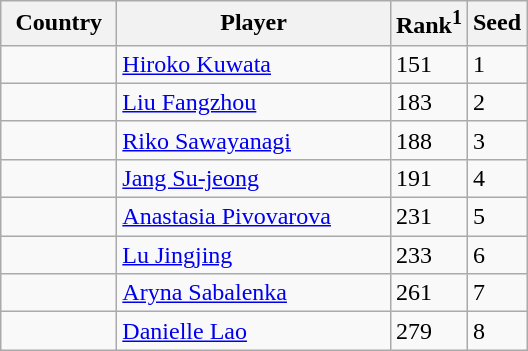<table class="sortable wikitable">
<tr>
<th width="70">Country</th>
<th width="175">Player</th>
<th>Rank<sup>1</sup></th>
<th>Seed</th>
</tr>
<tr>
<td></td>
<td><a href='#'>Hiroko Kuwata</a></td>
<td>151</td>
<td>1</td>
</tr>
<tr>
<td></td>
<td><a href='#'>Liu Fangzhou</a></td>
<td>183</td>
<td>2</td>
</tr>
<tr>
<td></td>
<td><a href='#'>Riko Sawayanagi</a></td>
<td>188</td>
<td>3</td>
</tr>
<tr>
<td></td>
<td><a href='#'>Jang Su-jeong</a></td>
<td>191</td>
<td>4</td>
</tr>
<tr>
<td></td>
<td><a href='#'>Anastasia Pivovarova</a></td>
<td>231</td>
<td>5</td>
</tr>
<tr>
<td></td>
<td><a href='#'>Lu Jingjing</a></td>
<td>233</td>
<td>6</td>
</tr>
<tr>
<td></td>
<td><a href='#'>Aryna Sabalenka</a></td>
<td>261</td>
<td>7</td>
</tr>
<tr>
<td></td>
<td><a href='#'>Danielle Lao</a></td>
<td>279</td>
<td>8</td>
</tr>
</table>
